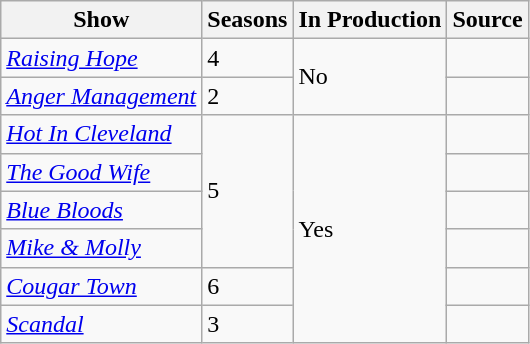<table class="wikitable">
<tr ">
<th>Show</th>
<th>Seasons</th>
<th>In Production</th>
<th>Source</th>
</tr>
<tr>
<td><em><a href='#'>Raising Hope</a></em></td>
<td>4</td>
<td rowspan="2">No</td>
<td></td>
</tr>
<tr>
<td><em><a href='#'>Anger Management</a></em></td>
<td>2</td>
<td></td>
</tr>
<tr>
<td><em><a href='#'>Hot In Cleveland</a></em></td>
<td rowspan="4">5</td>
<td rowspan="6">Yes</td>
<td></td>
</tr>
<tr>
<td><em><a href='#'>The Good Wife</a></em></td>
<td></td>
</tr>
<tr>
<td><em><a href='#'>Blue Bloods</a></em></td>
<td></td>
</tr>
<tr>
<td><em><a href='#'>Mike & Molly</a></em></td>
<td></td>
</tr>
<tr>
<td><em><a href='#'>Cougar Town</a></em></td>
<td>6</td>
<td></td>
</tr>
<tr>
<td><em><a href='#'>Scandal</a></em></td>
<td>3</td>
<td></td>
</tr>
</table>
